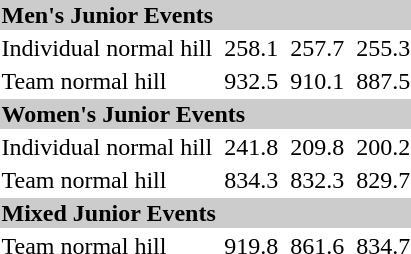<table>
<tr style="background:#ccc;">
<td colspan=7><strong>Men's Junior Events</strong></td>
</tr>
<tr>
<td>Individual normal hill</td>
<td></td>
<td>258.1</td>
<td></td>
<td>257.7</td>
<td></td>
<td>255.3</td>
</tr>
<tr>
<td>Team normal hill</td>
<td></td>
<td>932.5</td>
<td></td>
<td>910.1</td>
<td></td>
<td>887.5</td>
</tr>
<tr style="background:#ccc;">
<td colspan=7><strong>Women's Junior Events</strong></td>
</tr>
<tr>
<td>Individual normal hill</td>
<td></td>
<td>241.8</td>
<td></td>
<td>209.8</td>
<td></td>
<td>200.2</td>
</tr>
<tr>
<td>Team normal hill</td>
<td></td>
<td>834.3</td>
<td></td>
<td>832.3</td>
<td></td>
<td>829.7</td>
</tr>
<tr style="background:#ccc;">
<td colspan=7><strong>Mixed Junior Events</strong></td>
</tr>
<tr>
<td>Team normal hill</td>
<td></td>
<td>919.8</td>
<td></td>
<td>861.6</td>
<td></td>
<td>834.7</td>
</tr>
</table>
